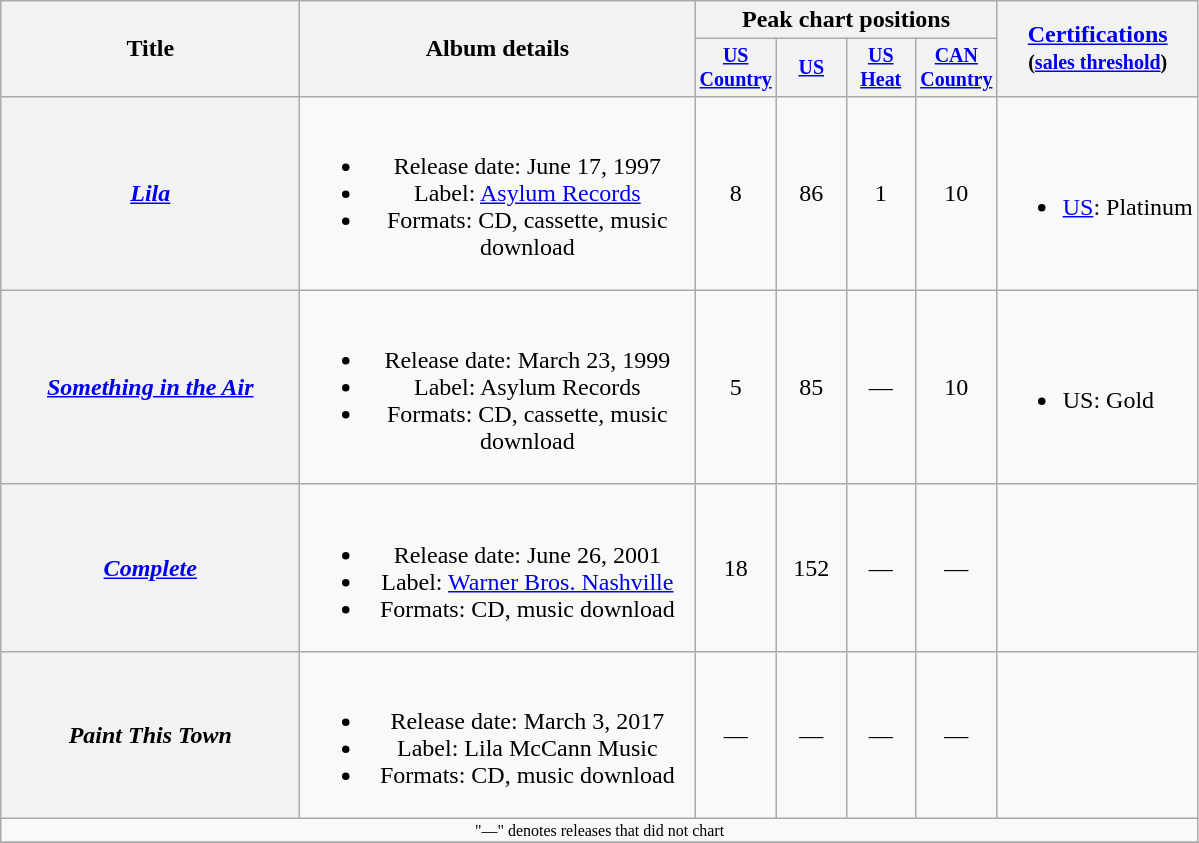<table class="wikitable plainrowheaders" style="text-align:center;">
<tr>
<th rowspan="2" style="width:12em;">Title</th>
<th rowspan="2" style="width:16em;">Album details</th>
<th colspan="4">Peak chart positions</th>
<th rowspan="2"><a href='#'>Certifications</a><br><small>(<a href='#'>sales threshold</a>)</small></th>
</tr>
<tr style="font-size:smaller;">
<th width="40"><a href='#'>US Country</a><br></th>
<th width="40"><a href='#'>US</a><br></th>
<th width="40"><a href='#'>US<br>Heat</a><br></th>
<th width="40"><a href='#'>CAN Country</a><br></th>
</tr>
<tr>
<th scope="row"><em><a href='#'>Lila</a></em></th>
<td><br><ul><li>Release date: June 17, 1997</li><li>Label: <a href='#'>Asylum Records</a></li><li>Formats: CD, cassette, music download</li></ul></td>
<td>8</td>
<td>86</td>
<td>1</td>
<td>10</td>
<td align="left"><br><ul><li><a href='#'>US</a>: Platinum</li></ul></td>
</tr>
<tr>
<th scope="row"><em><a href='#'>Something in the Air</a></em></th>
<td><br><ul><li>Release date: March 23, 1999</li><li>Label: Asylum Records</li><li>Formats: CD, cassette, music download</li></ul></td>
<td>5</td>
<td>85</td>
<td>—</td>
<td>10</td>
<td align="left"><br><ul><li>US: Gold</li></ul></td>
</tr>
<tr>
<th scope="row"><em><a href='#'>Complete</a></em></th>
<td><br><ul><li>Release date: June 26, 2001</li><li>Label: <a href='#'>Warner Bros. Nashville</a></li><li>Formats: CD, music download</li></ul></td>
<td>18</td>
<td>152</td>
<td>—</td>
<td>—</td>
<td></td>
</tr>
<tr>
<th scope="row"><em>Paint This Town</em></th>
<td><br><ul><li>Release date: March 3, 2017</li><li>Label: Lila McCann Music</li><li>Formats: CD, music download</li></ul></td>
<td>—</td>
<td>—</td>
<td>—</td>
<td>—</td>
<td></td>
</tr>
<tr>
<td colspan="7" style="font-size:8pt">"—" denotes releases that did not chart</td>
</tr>
<tr>
</tr>
</table>
